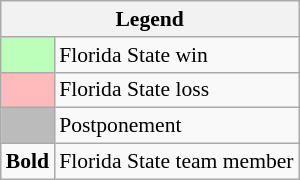<table class="wikitable" style="font-size:90%">
<tr>
<th colspan="2">Legend</th>
</tr>
<tr>
<td bgcolor="#bbffbb"> </td>
<td>Florida State win</td>
</tr>
<tr>
<td bgcolor="#ffbbbb"> </td>
<td>Florida State loss</td>
</tr>
<tr>
<td bgcolor="#bbbbbb"> </td>
<td>Postponement</td>
</tr>
<tr>
<td><strong>Bold</strong></td>
<td>Florida State team member</td>
</tr>
</table>
